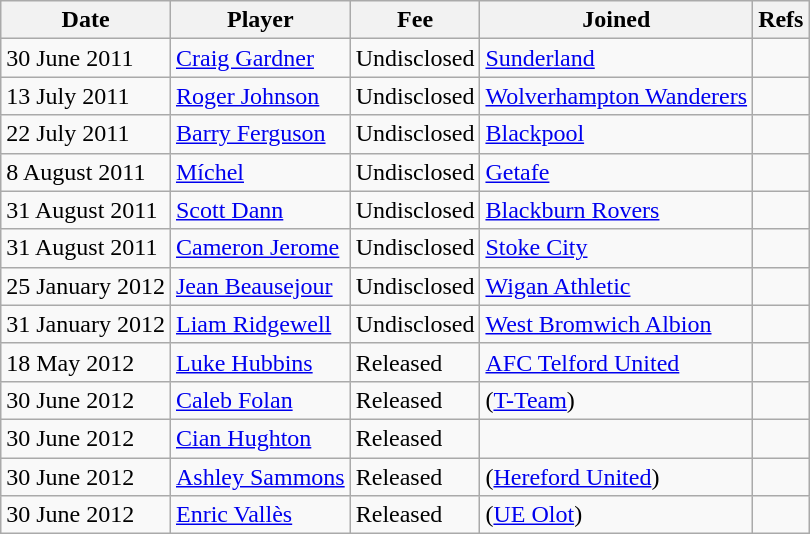<table class="wikitable" style="text-align: left">
<tr>
<th>Date</th>
<th>Player</th>
<th>Fee</th>
<th>Joined</th>
<th>Refs</th>
</tr>
<tr>
<td>30 June 2011</td>
<td><a href='#'>Craig Gardner</a></td>
<td>Undisclosed</td>
<td><a href='#'>Sunderland</a></td>
<td style=text-align:center></td>
</tr>
<tr>
<td>13 July 2011</td>
<td><a href='#'>Roger Johnson</a></td>
<td>Undisclosed</td>
<td><a href='#'>Wolverhampton Wanderers</a></td>
<td style=text-align:center></td>
</tr>
<tr>
<td>22 July 2011</td>
<td><a href='#'>Barry Ferguson</a></td>
<td>Undisclosed</td>
<td><a href='#'>Blackpool</a></td>
<td style=text-align:center></td>
</tr>
<tr>
<td>8 August 2011</td>
<td><a href='#'>Míchel</a></td>
<td>Undisclosed</td>
<td><a href='#'>Getafe</a></td>
<td style=text-align:center></td>
</tr>
<tr>
<td>31 August 2011</td>
<td><a href='#'>Scott Dann</a></td>
<td>Undisclosed</td>
<td><a href='#'>Blackburn Rovers</a></td>
<td style=text-align:center></td>
</tr>
<tr>
<td>31 August 2011</td>
<td><a href='#'>Cameron Jerome</a></td>
<td>Undisclosed</td>
<td><a href='#'>Stoke City</a></td>
<td style=text-align:center></td>
</tr>
<tr>
<td>25 January 2012</td>
<td><a href='#'>Jean Beausejour</a></td>
<td>Undisclosed</td>
<td><a href='#'>Wigan Athletic</a></td>
<td style=text-align:center></td>
</tr>
<tr>
<td>31 January 2012</td>
<td><a href='#'>Liam Ridgewell</a></td>
<td>Undisclosed</td>
<td><a href='#'>West Bromwich Albion</a></td>
<td style=text-align:center></td>
</tr>
<tr>
<td>18 May 2012</td>
<td><a href='#'>Luke Hubbins</a></td>
<td>Released</td>
<td><a href='#'>AFC Telford United</a></td>
<td style=text-align:center></td>
</tr>
<tr>
<td>30 June 2012</td>
<td><a href='#'>Caleb Folan</a></td>
<td>Released</td>
<td>(<a href='#'>T-Team</a>)</td>
<td style=text-align:center></td>
</tr>
<tr>
<td>30 June 2012</td>
<td><a href='#'>Cian Hughton</a></td>
<td>Released</td>
<td></td>
<td style=text-align:center></td>
</tr>
<tr>
<td>30 June 2012</td>
<td><a href='#'>Ashley Sammons</a></td>
<td>Released</td>
<td>(<a href='#'>Hereford United</a>)</td>
<td style=text-align:center></td>
</tr>
<tr>
<td>30 June 2012</td>
<td><a href='#'>Enric Vallès</a></td>
<td>Released</td>
<td>(<a href='#'>UE Olot</a>)</td>
<td style=text-align:center></td>
</tr>
</table>
